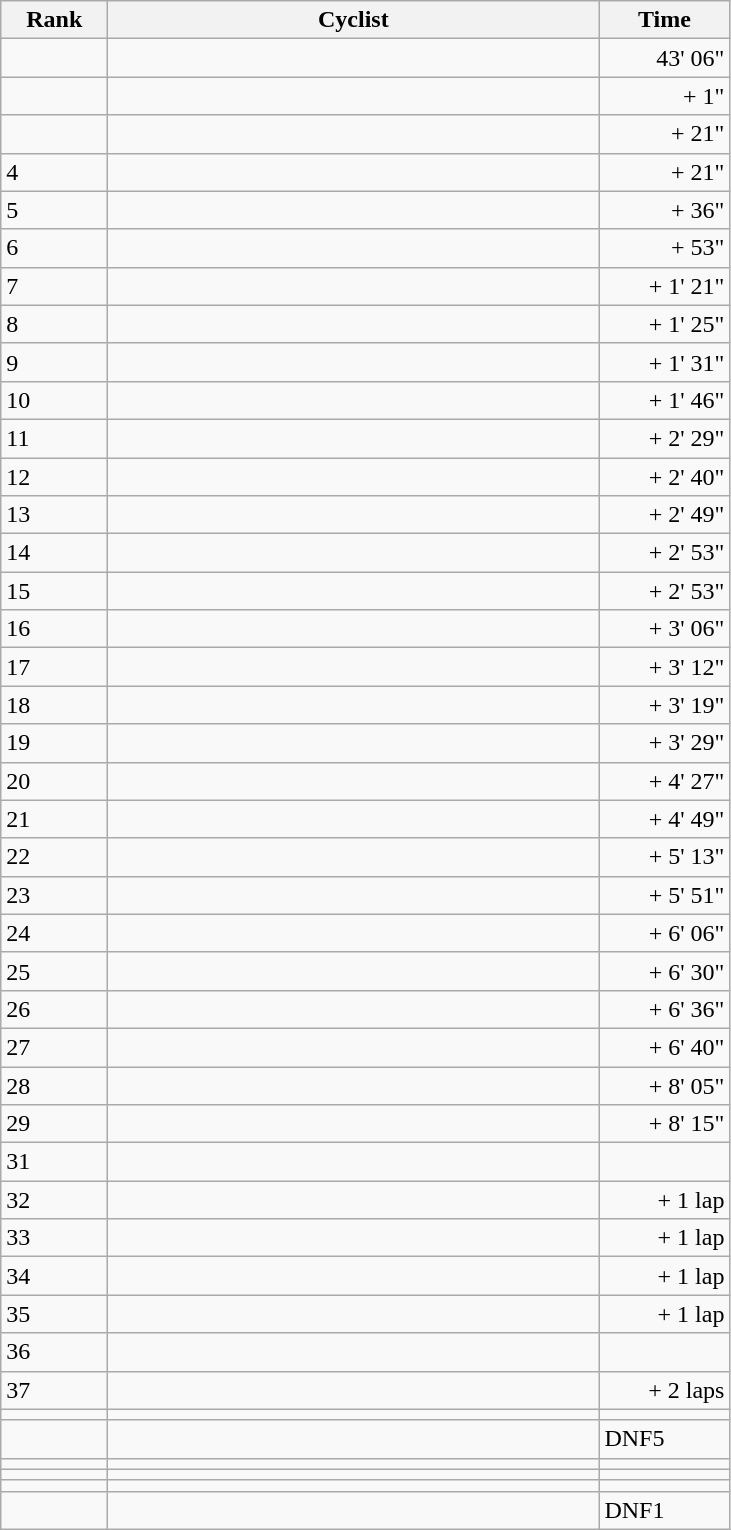<table class="wikitable">
<tr>
<th style="width: 4em;">Rank</th>
<th style="width: 20em;">Cyclist</th>
<th style="width: 5em;">Time</th>
</tr>
<tr>
<td></td>
<td></td>
<td align="right">43' 06"</td>
</tr>
<tr>
<td></td>
<td></td>
<td align="right">+ 1"</td>
</tr>
<tr>
<td></td>
<td></td>
<td align="right">+ 21"</td>
</tr>
<tr>
<td>4</td>
<td></td>
<td align="right">+ 21"</td>
</tr>
<tr>
<td>5</td>
<td></td>
<td align="right">+ 36"</td>
</tr>
<tr>
<td>6</td>
<td></td>
<td align="right">+ 53"</td>
</tr>
<tr>
<td>7</td>
<td></td>
<td align="right">+ 1' 21"</td>
</tr>
<tr>
<td>8</td>
<td></td>
<td align="right">+ 1' 25"</td>
</tr>
<tr>
<td>9</td>
<td></td>
<td align="right">+ 1' 31"</td>
</tr>
<tr>
<td>10</td>
<td></td>
<td align="right">+ 1' 46"</td>
</tr>
<tr>
<td>11</td>
<td></td>
<td align="right">+ 2' 29"</td>
</tr>
<tr>
<td>12</td>
<td></td>
<td align="right">+ 2' 40"</td>
</tr>
<tr>
<td>13</td>
<td></td>
<td align="right">+ 2' 49"</td>
</tr>
<tr>
<td>14</td>
<td></td>
<td align="right">+ 2' 53"</td>
</tr>
<tr>
<td>15</td>
<td></td>
<td align="right">+ 2' 53"</td>
</tr>
<tr>
<td>16</td>
<td></td>
<td align="right">+ 3' 06"</td>
</tr>
<tr>
<td>17</td>
<td></td>
<td align="right">+ 3' 12"</td>
</tr>
<tr>
<td>18</td>
<td></td>
<td align="right">+ 3' 19"</td>
</tr>
<tr>
<td>19</td>
<td></td>
<td align="right">+ 3' 29"</td>
</tr>
<tr>
<td>20</td>
<td></td>
<td align="right">+ 4' 27"</td>
</tr>
<tr>
<td>21</td>
<td></td>
<td align="right">+ 4' 49"</td>
</tr>
<tr>
<td>22</td>
<td></td>
<td align="right">+ 5' 13"</td>
</tr>
<tr>
<td>23</td>
<td></td>
<td align="right">+ 5' 51"</td>
</tr>
<tr>
<td>24</td>
<td></td>
<td align="right">+ 6' 06"</td>
</tr>
<tr>
<td>25</td>
<td></td>
<td align="right">+ 6' 30"</td>
</tr>
<tr>
<td>26</td>
<td></td>
<td align="right">+ 6' 36"</td>
</tr>
<tr>
<td>27</td>
<td></td>
<td align="right">+ 6' 40"</td>
</tr>
<tr>
<td>28</td>
<td></td>
<td align="right">+ 8' 05"</td>
</tr>
<tr>
<td>29</td>
<td></td>
<td align="right">+ 8' 15"</td>
</tr>
<tr>
<td>31</td>
<td></td>
<td align="right"></td>
</tr>
<tr>
<td>32</td>
<td></td>
<td align="right">+ 1 lap</td>
</tr>
<tr>
<td>33</td>
<td></td>
<td align="right">+ 1 lap</td>
</tr>
<tr>
<td>34</td>
<td></td>
<td align="right">+ 1 lap</td>
</tr>
<tr>
<td>35</td>
<td></td>
<td align="right">+ 1 lap</td>
</tr>
<tr>
<td>36</td>
<td></td>
<td align="right"></td>
</tr>
<tr>
<td>37</td>
<td></td>
<td align="right">+ 2 laps</td>
</tr>
<tr>
<td></td>
<td></td>
<td></td>
</tr>
<tr>
<td></td>
<td></td>
<td>DNF5</td>
</tr>
<tr>
<td></td>
<td></td>
<td></td>
</tr>
<tr>
<td></td>
<td></td>
<td></td>
</tr>
<tr>
<td></td>
<td></td>
<td></td>
</tr>
<tr>
<td></td>
<td></td>
<td>DNF1</td>
</tr>
</table>
